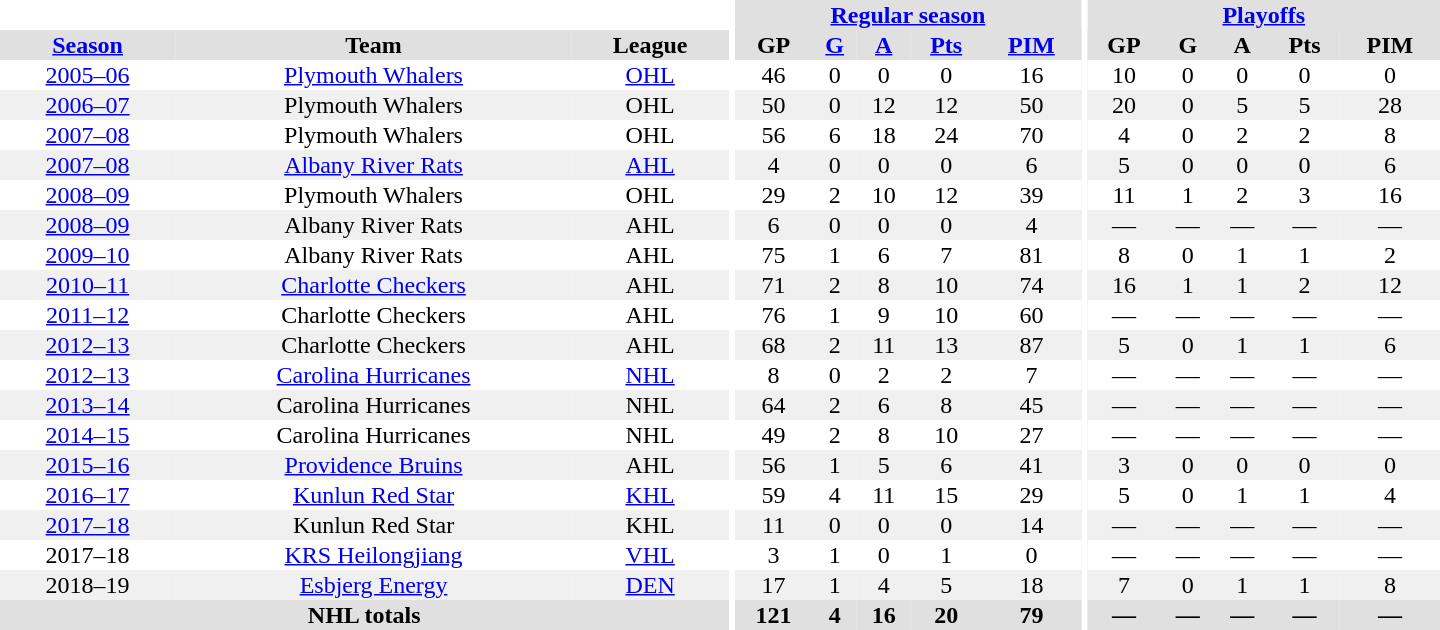<table border="0" cellpadding="1" cellspacing="0" style="text-align:center; width:60em">
<tr bgcolor="#e0e0e0">
<th colspan="3"  bgcolor="#ffffff"></th>
<th rowspan="99" bgcolor="#ffffff"></th>
<th colspan="5"><a href='#'>Regular season</a></th>
<th rowspan="99" bgcolor="#ffffff"></th>
<th colspan="5"><a href='#'>Playoffs</a></th>
</tr>
<tr bgcolor="#e0e0e0">
<th><a href='#'>Season</a></th>
<th>Team</th>
<th>League</th>
<th>GP</th>
<th><a href='#'>G</a></th>
<th><a href='#'>A</a></th>
<th><a href='#'>Pts</a></th>
<th><a href='#'>PIM</a></th>
<th>GP</th>
<th>G</th>
<th>A</th>
<th>Pts</th>
<th>PIM</th>
</tr>
<tr>
<td><a href='#'>2005–06</a></td>
<td><a href='#'>Plymouth Whalers</a></td>
<td><a href='#'>OHL</a></td>
<td>46</td>
<td>0</td>
<td>0</td>
<td>0</td>
<td>16</td>
<td>10</td>
<td>0</td>
<td>0</td>
<td>0</td>
<td>0</td>
</tr>
<tr bgcolor="#f0f0f0">
<td><a href='#'>2006–07</a></td>
<td>Plymouth Whalers</td>
<td>OHL</td>
<td>50</td>
<td>0</td>
<td>12</td>
<td>12</td>
<td>50</td>
<td>20</td>
<td>0</td>
<td>5</td>
<td>5</td>
<td>28</td>
</tr>
<tr>
<td><a href='#'>2007–08</a></td>
<td>Plymouth Whalers</td>
<td>OHL</td>
<td>56</td>
<td>6</td>
<td>18</td>
<td>24</td>
<td>70</td>
<td>4</td>
<td>0</td>
<td>2</td>
<td>2</td>
<td>8</td>
</tr>
<tr bgcolor="#f0f0f0">
<td><a href='#'>2007–08</a></td>
<td><a href='#'>Albany River Rats</a></td>
<td><a href='#'>AHL</a></td>
<td>4</td>
<td>0</td>
<td>0</td>
<td>0</td>
<td>6</td>
<td>5</td>
<td>0</td>
<td>0</td>
<td>0</td>
<td>6</td>
</tr>
<tr>
<td><a href='#'>2008–09</a></td>
<td>Plymouth Whalers</td>
<td>OHL</td>
<td>29</td>
<td>2</td>
<td>10</td>
<td>12</td>
<td>39</td>
<td>11</td>
<td>1</td>
<td>2</td>
<td>3</td>
<td>16</td>
</tr>
<tr bgcolor="#f0f0f0">
<td><a href='#'>2008–09</a></td>
<td>Albany River Rats</td>
<td>AHL</td>
<td>6</td>
<td>0</td>
<td>0</td>
<td>0</td>
<td>4</td>
<td>—</td>
<td>—</td>
<td>—</td>
<td>—</td>
<td>—</td>
</tr>
<tr>
<td><a href='#'>2009–10</a></td>
<td>Albany River Rats</td>
<td>AHL</td>
<td>75</td>
<td>1</td>
<td>6</td>
<td>7</td>
<td>81</td>
<td>8</td>
<td>0</td>
<td>1</td>
<td>1</td>
<td>2</td>
</tr>
<tr bgcolor="#f0f0f0">
<td><a href='#'>2010–11</a></td>
<td><a href='#'>Charlotte Checkers</a></td>
<td>AHL</td>
<td>71</td>
<td>2</td>
<td>8</td>
<td>10</td>
<td>74</td>
<td>16</td>
<td>1</td>
<td>1</td>
<td>2</td>
<td>12</td>
</tr>
<tr>
<td><a href='#'>2011–12</a></td>
<td>Charlotte Checkers</td>
<td>AHL</td>
<td>76</td>
<td>1</td>
<td>9</td>
<td>10</td>
<td>60</td>
<td>—</td>
<td>—</td>
<td>—</td>
<td>—</td>
<td>—</td>
</tr>
<tr bgcolor="#f0f0f0">
<td><a href='#'>2012–13</a></td>
<td>Charlotte Checkers</td>
<td>AHL</td>
<td>68</td>
<td>2</td>
<td>11</td>
<td>13</td>
<td>87</td>
<td>5</td>
<td>0</td>
<td>1</td>
<td>1</td>
<td>6</td>
</tr>
<tr>
<td><a href='#'>2012–13</a></td>
<td><a href='#'>Carolina Hurricanes</a></td>
<td><a href='#'>NHL</a></td>
<td>8</td>
<td>0</td>
<td>2</td>
<td>2</td>
<td>7</td>
<td>—</td>
<td>—</td>
<td>—</td>
<td>—</td>
<td>—</td>
</tr>
<tr bgcolor="#f0f0f0">
<td><a href='#'>2013–14</a></td>
<td>Carolina Hurricanes</td>
<td>NHL</td>
<td>64</td>
<td>2</td>
<td>6</td>
<td>8</td>
<td>45</td>
<td>—</td>
<td>—</td>
<td>—</td>
<td>—</td>
<td>—</td>
</tr>
<tr>
<td><a href='#'>2014–15</a></td>
<td>Carolina Hurricanes</td>
<td>NHL</td>
<td>49</td>
<td>2</td>
<td>8</td>
<td>10</td>
<td>27</td>
<td>—</td>
<td>—</td>
<td>—</td>
<td>—</td>
<td>—</td>
</tr>
<tr bgcolor="#f0f0f0">
<td><a href='#'>2015–16</a></td>
<td><a href='#'>Providence Bruins</a></td>
<td>AHL</td>
<td>56</td>
<td>1</td>
<td>5</td>
<td>6</td>
<td>41</td>
<td>3</td>
<td>0</td>
<td>0</td>
<td>0</td>
<td>0</td>
</tr>
<tr>
<td><a href='#'>2016–17</a></td>
<td><a href='#'>Kunlun Red Star</a></td>
<td><a href='#'>KHL</a></td>
<td>59</td>
<td>4</td>
<td>11</td>
<td>15</td>
<td>29</td>
<td>5</td>
<td>0</td>
<td>1</td>
<td>1</td>
<td>4</td>
</tr>
<tr bgcolor="#f0f0f0">
<td><a href='#'>2017–18</a></td>
<td>Kunlun Red Star</td>
<td>KHL</td>
<td>11</td>
<td>0</td>
<td>0</td>
<td>0</td>
<td>14</td>
<td>—</td>
<td>—</td>
<td>—</td>
<td>—</td>
<td>—</td>
</tr>
<tr>
<td>2017–18</td>
<td><a href='#'>KRS Heilongjiang</a></td>
<td><a href='#'>VHL</a></td>
<td>3</td>
<td>1</td>
<td>0</td>
<td>1</td>
<td>0</td>
<td>—</td>
<td>—</td>
<td>—</td>
<td>—</td>
<td>—</td>
</tr>
<tr bgcolor="#f0f0f0">
<td 2018–19 Metal Ligaen season>2018–19</td>
<td><a href='#'>Esbjerg Energy</a></td>
<td><a href='#'>DEN</a></td>
<td>17</td>
<td>1</td>
<td>4</td>
<td>5</td>
<td>18</td>
<td>7</td>
<td>0</td>
<td>1</td>
<td>1</td>
<td>8</td>
</tr>
<tr bgcolor="#e0e0e0">
<th colspan="3">NHL totals</th>
<th>121</th>
<th>4</th>
<th>16</th>
<th>20</th>
<th>79</th>
<th>—</th>
<th>—</th>
<th>—</th>
<th>—</th>
<th>—</th>
</tr>
</table>
